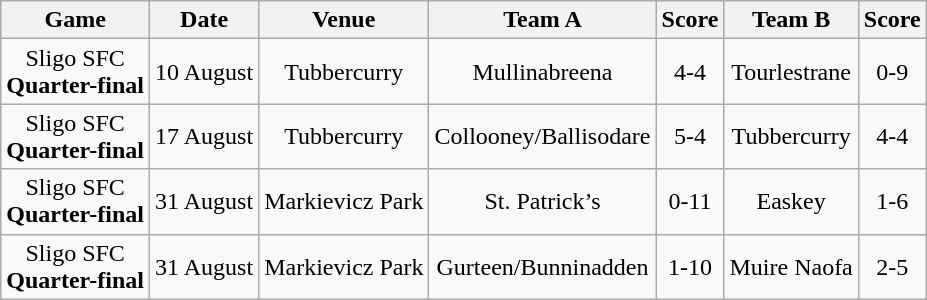<table class="wikitable">
<tr>
<th>Game</th>
<th>Date</th>
<th>Venue</th>
<th>Team A</th>
<th>Score</th>
<th>Team B</th>
<th>Score</th>
</tr>
<tr align="center">
<td>Sligo SFC<br><strong>Quarter-final</strong></td>
<td>10 August</td>
<td>Tubbercurry</td>
<td>Mullinabreena</td>
<td>4-4</td>
<td>Tourlestrane</td>
<td>0-9</td>
</tr>
<tr align="center">
<td>Sligo SFC<br><strong>Quarter-final</strong></td>
<td>17 August</td>
<td>Tubbercurry</td>
<td>Collooney/Ballisodare</td>
<td>5-4</td>
<td>Tubbercurry</td>
<td>4-4</td>
</tr>
<tr align="center">
<td>Sligo SFC<br><strong>Quarter-final</strong></td>
<td>31 August</td>
<td>Markievicz Park</td>
<td>St. Patrick’s</td>
<td>0-11</td>
<td>Easkey</td>
<td>1-6</td>
</tr>
<tr align="center">
<td>Sligo SFC<br><strong>Quarter-final</strong></td>
<td>31 August</td>
<td>Markievicz Park</td>
<td>Gurteen/Bunninadden</td>
<td>1-10</td>
<td>Muire Naofa</td>
<td>2-5</td>
</tr>
</table>
